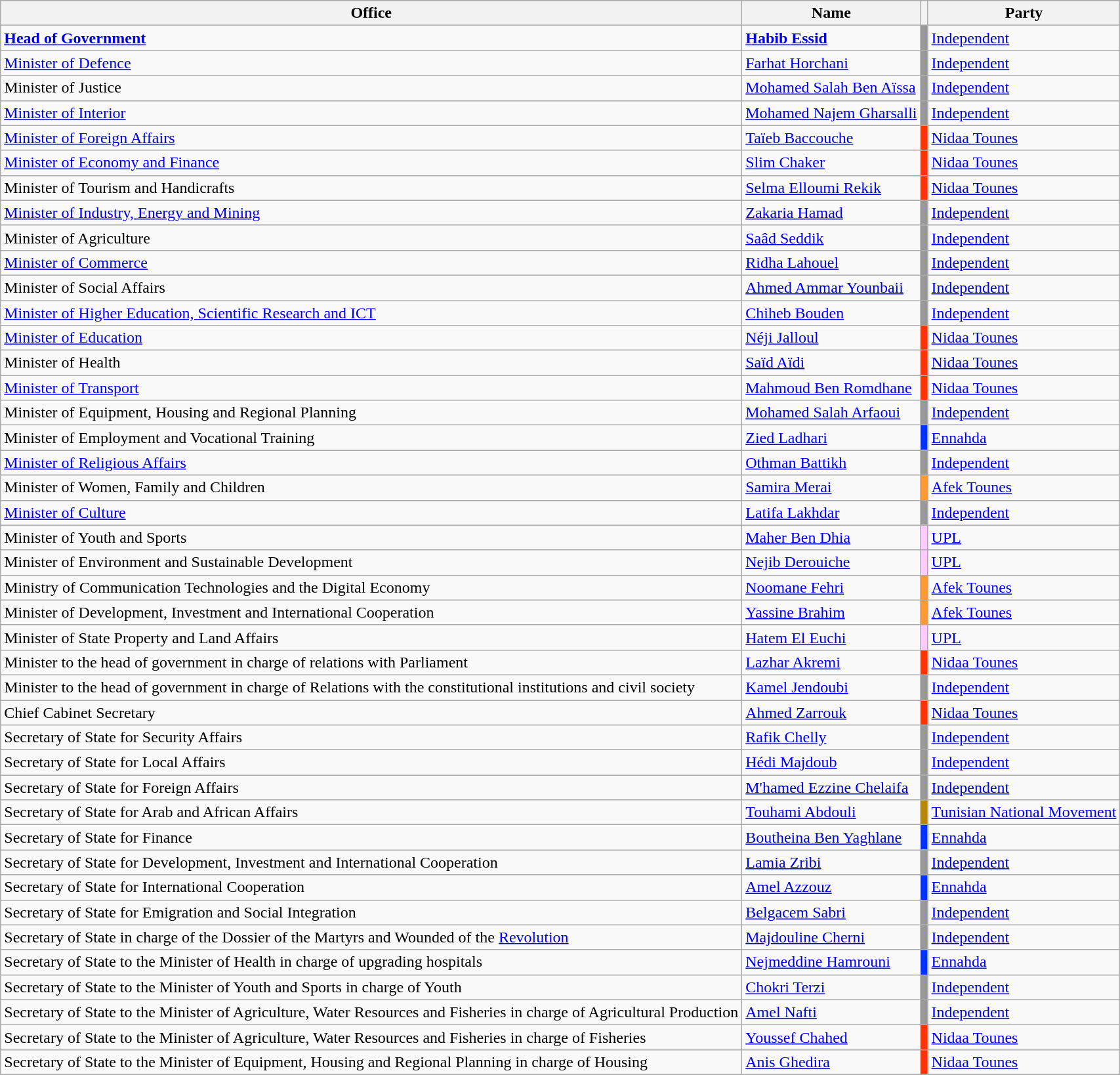<table class="wikitable">
<tr>
<th>Office</th>
<th>Name</th>
<th></th>
<th>Party</th>
</tr>
<tr>
<td><strong><a href='#'>Head of Government</a></strong></td>
<td><strong><a href='#'>Habib Essid</a></strong></td>
<td bgcolor="#999999"></td>
<td><a href='#'>Independent</a></td>
</tr>
<tr>
<td><a href='#'>Minister of Defence</a></td>
<td><a href='#'>Farhat Horchani</a></td>
<td bgcolor="#999999"></td>
<td><a href='#'>Independent</a></td>
</tr>
<tr>
<td>Minister of Justice</td>
<td><a href='#'>Mohamed Salah Ben Aïssa</a></td>
<td bgcolor="#999999"></td>
<td><a href='#'>Independent</a></td>
</tr>
<tr>
<td><a href='#'>Minister of Interior</a></td>
<td><a href='#'>Mohamed Najem Gharsalli</a></td>
<td bgcolor="#999999"></td>
<td><a href='#'>Independent</a></td>
</tr>
<tr>
<td><a href='#'>Minister of Foreign Affairs</a></td>
<td><a href='#'>Taïeb Baccouche</a></td>
<td bgcolor="#FF3300"></td>
<td><a href='#'>Nidaa Tounes</a></td>
</tr>
<tr>
<td><a href='#'>Minister of Economy and Finance</a></td>
<td><a href='#'>Slim Chaker</a></td>
<td bgcolor="#FF3300"></td>
<td><a href='#'>Nidaa Tounes</a></td>
</tr>
<tr>
<td>Minister of Tourism and Handicrafts</td>
<td><a href='#'>Selma Elloumi Rekik</a></td>
<td bgcolor="#FF3300"></td>
<td><a href='#'>Nidaa Tounes</a></td>
</tr>
<tr>
<td><a href='#'>Minister of Industry, Energy and Mining</a></td>
<td><a href='#'>Zakaria Hamad</a></td>
<td bgcolor="#999999"></td>
<td><a href='#'>Independent</a></td>
</tr>
<tr>
<td>Minister of Agriculture</td>
<td><a href='#'>Saâd Seddik</a></td>
<td bgcolor="#999999"></td>
<td><a href='#'>Independent</a></td>
</tr>
<tr>
<td><a href='#'>Minister of Commerce</a></td>
<td><a href='#'>Ridha Lahouel</a></td>
<td bgcolor="#999999"></td>
<td><a href='#'>Independent</a></td>
</tr>
<tr>
<td>Minister of Social Affairs</td>
<td><a href='#'>Ahmed Ammar Younbaii</a></td>
<td bgcolor="#999999"></td>
<td><a href='#'>Independent</a></td>
</tr>
<tr>
<td><a href='#'>Minister of Higher Education, Scientific Research and ICT</a></td>
<td><a href='#'>Chiheb Bouden</a></td>
<td bgcolor="#999999"></td>
<td><a href='#'>Independent</a></td>
</tr>
<tr>
<td><a href='#'>Minister of Education</a></td>
<td><a href='#'>Néji Jalloul</a></td>
<td bgcolor="#FF3300"></td>
<td><a href='#'>Nidaa Tounes</a></td>
</tr>
<tr>
<td>Minister of Health</td>
<td><a href='#'>Saïd Aïdi</a></td>
<td bgcolor="#FF3300"></td>
<td><a href='#'>Nidaa Tounes</a></td>
</tr>
<tr>
<td><a href='#'>Minister of Transport</a></td>
<td><a href='#'>Mahmoud Ben Romdhane</a></td>
<td bgcolor="#FF3300"></td>
<td><a href='#'>Nidaa Tounes</a></td>
</tr>
<tr>
<td>Minister of Equipment, Housing and Regional Planning</td>
<td><a href='#'>Mohamed Salah Arfaoui</a></td>
<td bgcolor="#999999"></td>
<td><a href='#'>Independent</a></td>
</tr>
<tr>
<td>Minister of Employment and Vocational Training</td>
<td><a href='#'>Zied Ladhari</a></td>
<td bgcolor="#0033FF"></td>
<td><a href='#'>Ennahda</a></td>
</tr>
<tr>
<td><a href='#'>Minister of Religious Affairs</a></td>
<td><a href='#'>Othman Battikh</a></td>
<td bgcolor="#999999"></td>
<td><a href='#'>Independent</a></td>
</tr>
<tr>
<td>Minister of Women, Family and Children</td>
<td><a href='#'>Samira Merai</a></td>
<td bgcolor="#FF9933"></td>
<td><a href='#'>Afek Tounes</a></td>
</tr>
<tr>
<td><a href='#'>Minister of Culture</a></td>
<td><a href='#'>Latifa Lakhdar</a></td>
<td bgcolor="#999999"></td>
<td><a href='#'>Independent</a></td>
</tr>
<tr>
<td>Minister of Youth and Sports</td>
<td><a href='#'>Maher Ben Dhia</a></td>
<td bgcolor="#FFCCFF"></td>
<td><a href='#'>UPL</a></td>
</tr>
<tr>
<td>Minister of Environment and Sustainable Development</td>
<td><a href='#'>Nejib Derouiche</a></td>
<td bgcolor="#FFCCFF"></td>
<td><a href='#'>UPL</a></td>
</tr>
<tr>
<td>Ministry of Communication Technologies and the Digital Economy</td>
<td><a href='#'>Noomane Fehri</a></td>
<td bgcolor="#FF9933"></td>
<td><a href='#'>Afek Tounes</a></td>
</tr>
<tr>
<td>Minister of Development,  Investment and International Cooperation</td>
<td><a href='#'>Yassine Brahim</a></td>
<td bgcolor="#FF9933"></td>
<td><a href='#'>Afek Tounes</a></td>
</tr>
<tr>
<td>Minister of State Property and Land Affairs</td>
<td><a href='#'>Hatem El Euchi</a></td>
<td bgcolor="#FFCCFF"></td>
<td><a href='#'>UPL</a></td>
</tr>
<tr>
<td>Minister to the head of government in charge of relations with Parliament</td>
<td><a href='#'>Lazhar Akremi</a></td>
<td bgcolor="#FF3300"></td>
<td><a href='#'>Nidaa Tounes</a></td>
</tr>
<tr>
<td>Minister to the head of government in charge of Relations with the constitutional institutions and civil society</td>
<td><a href='#'>Kamel Jendoubi</a></td>
<td bgcolor="#999999"></td>
<td><a href='#'>Independent</a></td>
</tr>
<tr>
<td>Chief Cabinet Secretary</td>
<td><a href='#'>Ahmed Zarrouk</a></td>
<td bgcolor="#FF3300"></td>
<td><a href='#'>Nidaa Tounes</a></td>
</tr>
<tr>
<td>Secretary of State for Security Affairs</td>
<td><a href='#'>Rafik Chelly</a></td>
<td bgcolor="#999999"></td>
<td><a href='#'>Independent</a></td>
</tr>
<tr>
<td>Secretary of State for Local Affairs</td>
<td><a href='#'>Hédi Majdoub</a></td>
<td bgcolor="#999999"></td>
<td><a href='#'>Independent</a></td>
</tr>
<tr>
<td>Secretary of State for Foreign Affairs</td>
<td><a href='#'>M'hamed Ezzine Chelaifa</a></td>
<td bgcolor="#999999"></td>
<td><a href='#'>Independent</a></td>
</tr>
<tr>
<td>Secretary of State for Arab and African Affairs</td>
<td><a href='#'>Touhami Abdouli</a></td>
<td bgcolor="#B8860B"></td>
<td><a href='#'>Tunisian National Movement</a></td>
</tr>
<tr>
<td>Secretary of State for Finance</td>
<td><a href='#'>Boutheina Ben Yaghlane</a></td>
<td bgcolor="#0033FF"></td>
<td><a href='#'>Ennahda</a></td>
</tr>
<tr>
<td>Secretary of State for Development, Investment and International Cooperation</td>
<td><a href='#'>Lamia Zribi</a></td>
<td bgcolor="#999999"></td>
<td><a href='#'>Independent</a></td>
</tr>
<tr>
<td>Secretary of State for International Cooperation</td>
<td><a href='#'>Amel Azzouz</a></td>
<td bgcolor="#0033FF"></td>
<td><a href='#'>Ennahda</a></td>
</tr>
<tr>
<td>Secretary of State for Emigration and Social Integration</td>
<td><a href='#'>Belgacem Sabri</a></td>
<td bgcolor="#999999"></td>
<td><a href='#'>Independent</a></td>
</tr>
<tr>
<td>Secretary of State in charge of the Dossier of the Martyrs and Wounded of the <a href='#'>Revolution</a></td>
<td><a href='#'>Majdouline Cherni</a></td>
<td bgcolor="#999999"></td>
<td><a href='#'>Independent</a></td>
</tr>
<tr>
<td>Secretary of State to the Minister of Health in charge of upgrading hospitals</td>
<td><a href='#'>Nejmeddine Hamrouni</a></td>
<td bgcolor="#0033FF"></td>
<td><a href='#'>Ennahda</a></td>
</tr>
<tr>
<td>Secretary of State to the Minister of Youth and Sports in charge of Youth</td>
<td><a href='#'>Chokri Terzi</a></td>
<td bgcolor="#999999"></td>
<td><a href='#'>Independent</a></td>
</tr>
<tr>
<td>Secretary of State to the Minister of Agriculture, Water Resources and Fisheries in charge of Agricultural Production</td>
<td><a href='#'>Amel Nafti</a></td>
<td bgcolor="#999999"></td>
<td><a href='#'>Independent</a></td>
</tr>
<tr>
<td>Secretary of State to the Minister of Agriculture, Water Resources and Fisheries in charge of Fisheries</td>
<td><a href='#'>Youssef Chahed</a></td>
<td bgcolor="#FF3300"></td>
<td><a href='#'>Nidaa Tounes</a></td>
</tr>
<tr>
<td>Secretary of State to the Minister of Equipment, Housing and Regional Planning in charge of Housing</td>
<td><a href='#'>Anis Ghedira</a></td>
<td bgcolor="#FF3300"></td>
<td><a href='#'>Nidaa Tounes</a></td>
</tr>
<tr>
</tr>
</table>
